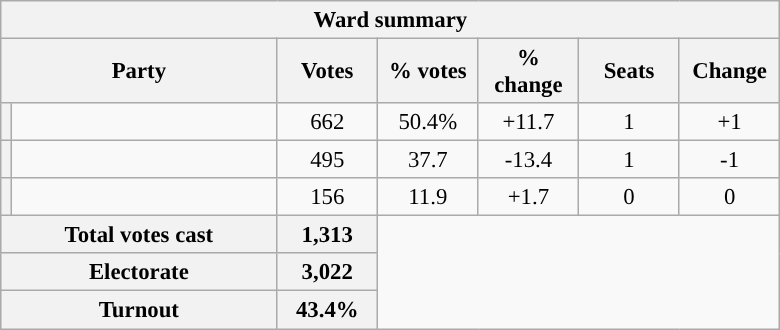<table class="wikitable" style="font-size: 95%;">
<tr>
<th colspan="7">Ward summary</th>
</tr>
<tr>
<th colspan="2">Party</th>
<th style="width: 60px">Votes</th>
<th style="width: 60px">% votes</th>
<th style="width: 60px">% change</th>
<th style="width: 60px">Seats</th>
<th style="width: 60px">Change</th>
</tr>
<tr>
<th style="background-color: "></th>
<td style="width: 170px"><a href='#'></a></td>
<td align="center">662</td>
<td align="center">50.4%</td>
<td align="center">+11.7</td>
<td align="center">1</td>
<td align="center">+1</td>
</tr>
<tr>
<th style="background-color: "></th>
<td style="width: 170px"><a href='#'></a></td>
<td align="center">495</td>
<td align="center">37.7</td>
<td align="center">-13.4</td>
<td align="center">1</td>
<td align="center">-1</td>
</tr>
<tr>
<th style="background-color: "></th>
<td style="width: 170px"><a href='#'></a></td>
<td align="center">156</td>
<td align="center">11.9</td>
<td align="center">+1.7</td>
<td align="center">0</td>
<td align="center">0</td>
</tr>
<tr style="background-color:#E9E9E9">
<th colspan="2">Total votes cast</th>
<th style="width: 60px">1,313</th>
</tr>
<tr style="background-color:#E9E9E9">
<th colspan="2">Electorate</th>
<th style="width: 60px">3,022</th>
</tr>
<tr style="background-color:#E9E9E9">
<th colspan="2">Turnout</th>
<th style="width: 60px">43.4%</th>
</tr>
</table>
